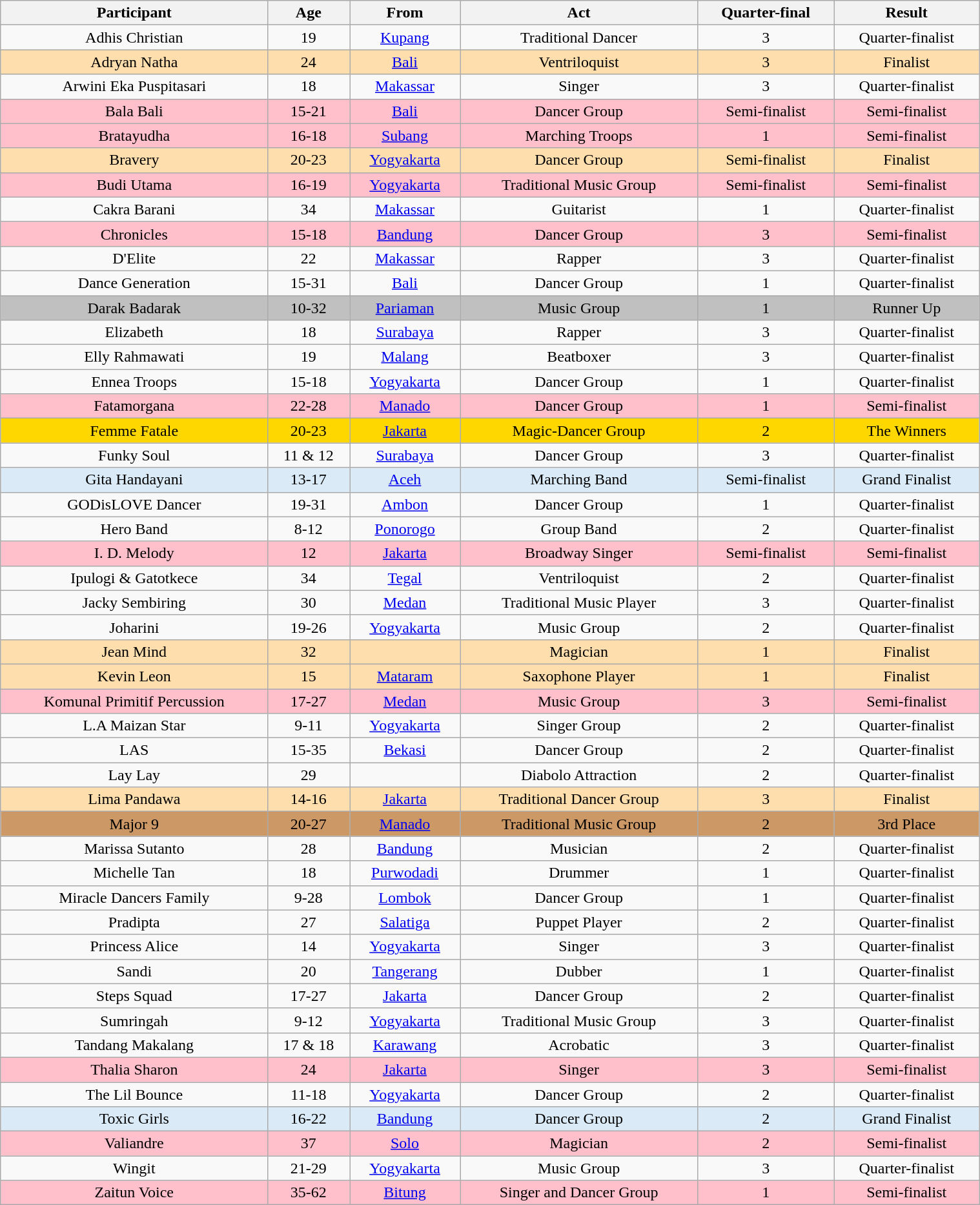<table class="wikitable sortable" style="margin-left: auto; margin-right: auto; border: none; width:80%; text-align:center;">
<tr>
<th>Participant</th>
<th class="unsortable">Age</th>
<th class="unsortable">From</th>
<th>Act</th>
<th>Quarter-final</th>
<th>Result</th>
</tr>
<tr>
<td>Adhis Christian</td>
<td>19</td>
<td><a href='#'>Kupang</a></td>
<td>Traditional Dancer</td>
<td>3</td>
<td>Quarter-finalist</td>
</tr>
<tr style="background:NavajoWhite;">
<td>Adryan Natha</td>
<td>24</td>
<td><a href='#'>Bali</a></td>
<td>Ventriloquist</td>
<td>3</td>
<td>Finalist</td>
</tr>
<tr>
<td>Arwini Eka Puspitasari</td>
<td>18</td>
<td><a href='#'>Makassar</a></td>
<td>Singer</td>
<td>3</td>
<td>Quarter-finalist</td>
</tr>
<tr style="background:pink;">
<td>Bala Bali </td>
<td>15-21</td>
<td><a href='#'>Bali</a></td>
<td>Dancer Group</td>
<td>Semi-finalist</td>
<td>Semi-finalist</td>
</tr>
<tr style="background:pink;">
<td>Bratayudha</td>
<td>16-18</td>
<td><a href='#'>Subang</a></td>
<td>Marching Troops</td>
<td>1</td>
<td>Semi-finalist</td>
</tr>
<tr style="background:NavajoWhite;">
<td>Bravery </td>
<td>20-23</td>
<td><a href='#'>Yogyakarta</a></td>
<td>Dancer Group</td>
<td>Semi-finalist</td>
<td>Finalist</td>
</tr>
<tr style="background:pink;">
<td>Budi Utama </td>
<td>16-19</td>
<td><a href='#'>Yogyakarta</a></td>
<td>Traditional Music Group</td>
<td>Semi-finalist</td>
<td>Semi-finalist</td>
</tr>
<tr>
<td>Cakra Barani</td>
<td>34</td>
<td><a href='#'>Makassar</a></td>
<td>Guitarist</td>
<td>1</td>
<td>Quarter-finalist</td>
</tr>
<tr style="background:pink;">
<td>Chronicles</td>
<td>15-18</td>
<td><a href='#'>Bandung</a></td>
<td>Dancer Group</td>
<td>3</td>
<td>Semi-finalist</td>
</tr>
<tr>
<td>D'Elite</td>
<td>22</td>
<td><a href='#'>Makassar</a></td>
<td>Rapper</td>
<td>3</td>
<td>Quarter-finalist</td>
</tr>
<tr>
<td>Dance Generation</td>
<td>15-31</td>
<td><a href='#'>Bali</a></td>
<td>Dancer Group</td>
<td>1</td>
<td>Quarter-finalist</td>
</tr>
<tr style="background:silver;">
<td>Darak Badarak</td>
<td>10-32</td>
<td><a href='#'>Pariaman</a></td>
<td>Music Group</td>
<td>1</td>
<td>Runner Up</td>
</tr>
<tr>
<td>Elizabeth</td>
<td>18</td>
<td><a href='#'>Surabaya</a></td>
<td>Rapper</td>
<td>3</td>
<td>Quarter-finalist</td>
</tr>
<tr>
<td>Elly Rahmawati</td>
<td>19</td>
<td><a href='#'>Malang</a></td>
<td>Beatboxer</td>
<td>3</td>
<td>Quarter-finalist</td>
</tr>
<tr>
<td>Ennea Troops</td>
<td>15-18</td>
<td><a href='#'>Yogyakarta</a></td>
<td>Dancer Group</td>
<td>1</td>
<td>Quarter-finalist</td>
</tr>
<tr style="background:pink;">
<td>Fatamorgana</td>
<td>22-28</td>
<td><a href='#'>Manado</a></td>
<td>Dancer Group</td>
<td>1</td>
<td>Semi-finalist</td>
</tr>
<tr style="background:gold;">
<td>Femme Fatale</td>
<td>20-23</td>
<td><a href='#'>Jakarta</a></td>
<td>Magic-Dancer Group</td>
<td>2</td>
<td>The Winners</td>
</tr>
<tr>
<td>Funky Soul</td>
<td>11 & 12</td>
<td><a href='#'>Surabaya</a></td>
<td>Dancer Group</td>
<td>3</td>
<td>Quarter-finalist</td>
</tr>
<tr style="background:#daeaf6;">
<td>Gita Handayani </td>
<td>13-17</td>
<td><a href='#'>Aceh</a></td>
<td>Marching Band</td>
<td>Semi-finalist</td>
<td>Grand Finalist</td>
</tr>
<tr>
<td>GODisLOVE Dancer</td>
<td>19-31</td>
<td><a href='#'>Ambon</a></td>
<td>Dancer Group</td>
<td>1</td>
<td>Quarter-finalist</td>
</tr>
<tr>
<td>Hero Band</td>
<td>8-12</td>
<td><a href='#'>Ponorogo</a></td>
<td>Group Band</td>
<td>2</td>
<td>Quarter-finalist</td>
</tr>
<tr style="background:pink;">
<td>I. D. Melody </td>
<td>12</td>
<td><a href='#'>Jakarta</a></td>
<td>Broadway Singer</td>
<td>Semi-finalist</td>
<td>Semi-finalist</td>
</tr>
<tr>
<td>Ipulogi & Gatotkece</td>
<td>34</td>
<td><a href='#'>Tegal</a></td>
<td>Ventriloquist</td>
<td>2</td>
<td>Quarter-finalist</td>
</tr>
<tr>
<td>Jacky Sembiring</td>
<td>30</td>
<td><a href='#'>Medan</a></td>
<td>Traditional Music Player</td>
<td>3</td>
<td>Quarter-finalist</td>
</tr>
<tr>
<td>Joharini</td>
<td>19-26</td>
<td><a href='#'>Yogyakarta</a></td>
<td>Music Group</td>
<td>2</td>
<td>Quarter-finalist</td>
</tr>
<tr style="background:NavajoWhite;">
<td>Jean Mind</td>
<td>32</td>
<td></td>
<td>Magician</td>
<td>1</td>
<td>Finalist</td>
</tr>
<tr style="background:NavajoWhite;">
<td>Kevin Leon</td>
<td>15</td>
<td><a href='#'>Mataram</a></td>
<td>Saxophone Player</td>
<td>1</td>
<td>Finalist</td>
</tr>
<tr style="background:pink;">
<td>Komunal Primitif Percussion</td>
<td>17-27</td>
<td><a href='#'>Medan</a></td>
<td>Music Group</td>
<td>3</td>
<td>Semi-finalist</td>
</tr>
<tr>
<td>L.A Maizan Star</td>
<td>9-11</td>
<td><a href='#'>Yogyakarta</a></td>
<td>Singer Group</td>
<td>2</td>
<td>Quarter-finalist</td>
</tr>
<tr>
<td>LAS</td>
<td>15-35</td>
<td><a href='#'>Bekasi</a></td>
<td>Dancer Group</td>
<td>2</td>
<td>Quarter-finalist</td>
</tr>
<tr>
<td>Lay Lay</td>
<td>29</td>
<td></td>
<td>Diabolo Attraction</td>
<td>2</td>
<td>Quarter-finalist</td>
</tr>
<tr style="background:NavajoWhite;">
<td>Lima Pandawa</td>
<td>14-16</td>
<td><a href='#'>Jakarta</a></td>
<td>Traditional Dancer Group</td>
<td>3</td>
<td>Finalist</td>
</tr>
<tr style="background:#c96;">
<td>Major 9</td>
<td>20-27</td>
<td><a href='#'>Manado</a></td>
<td>Traditional Music Group</td>
<td>2</td>
<td>3rd Place</td>
</tr>
<tr>
<td>Marissa Sutanto</td>
<td>28</td>
<td><a href='#'>Bandung</a></td>
<td>Musician</td>
<td>2</td>
<td>Quarter-finalist</td>
</tr>
<tr>
<td>Michelle Tan</td>
<td>18</td>
<td><a href='#'>Purwodadi</a></td>
<td>Drummer</td>
<td>1</td>
<td>Quarter-finalist</td>
</tr>
<tr>
<td>Miracle Dancers Family</td>
<td>9-28</td>
<td><a href='#'>Lombok</a></td>
<td>Dancer Group</td>
<td>1</td>
<td>Quarter-finalist</td>
</tr>
<tr>
<td>Pradipta</td>
<td>27</td>
<td><a href='#'>Salatiga</a></td>
<td>Puppet Player</td>
<td>2</td>
<td>Quarter-finalist</td>
</tr>
<tr>
<td>Princess Alice</td>
<td>14</td>
<td><a href='#'>Yogyakarta</a></td>
<td>Singer</td>
<td>3</td>
<td>Quarter-finalist</td>
</tr>
<tr>
<td>Sandi</td>
<td>20</td>
<td><a href='#'>Tangerang</a></td>
<td>Dubber</td>
<td>1</td>
<td>Quarter-finalist</td>
</tr>
<tr>
<td>Steps Squad</td>
<td>17-27</td>
<td><a href='#'>Jakarta</a></td>
<td>Dancer Group</td>
<td>2</td>
<td>Quarter-finalist</td>
</tr>
<tr>
<td>Sumringah</td>
<td>9-12</td>
<td><a href='#'>Yogyakarta</a></td>
<td>Traditional Music Group</td>
<td>3</td>
<td>Quarter-finalist</td>
</tr>
<tr>
<td>Tandang Makalang</td>
<td>17 & 18</td>
<td><a href='#'>Karawang</a></td>
<td>Acrobatic</td>
<td>3</td>
<td>Quarter-finalist</td>
</tr>
<tr style="background:pink;">
<td>Thalia Sharon</td>
<td>24</td>
<td><a href='#'>Jakarta</a></td>
<td>Singer</td>
<td>3</td>
<td>Semi-finalist</td>
</tr>
<tr>
<td>The Lil Bounce</td>
<td>11-18</td>
<td><a href='#'>Yogyakarta</a></td>
<td>Dancer Group</td>
<td>2</td>
<td>Quarter-finalist</td>
</tr>
<tr style="background:#daeaf6;">
<td>Toxic Girls</td>
<td>16-22</td>
<td><a href='#'>Bandung</a></td>
<td>Dancer Group</td>
<td>2</td>
<td>Grand Finalist</td>
</tr>
<tr style="background:pink;">
<td>Valiandre</td>
<td>37</td>
<td><a href='#'>Solo</a></td>
<td>Magician</td>
<td>2</td>
<td>Semi-finalist</td>
</tr>
<tr>
<td>Wingit</td>
<td>21-29</td>
<td><a href='#'>Yogyakarta</a></td>
<td>Music Group</td>
<td>3</td>
<td>Quarter-finalist</td>
</tr>
<tr style="background:pink;">
<td>Zaitun Voice</td>
<td>35-62</td>
<td><a href='#'>Bitung</a></td>
<td>Singer and Dancer Group</td>
<td>1</td>
<td>Semi-finalist</td>
</tr>
</table>
